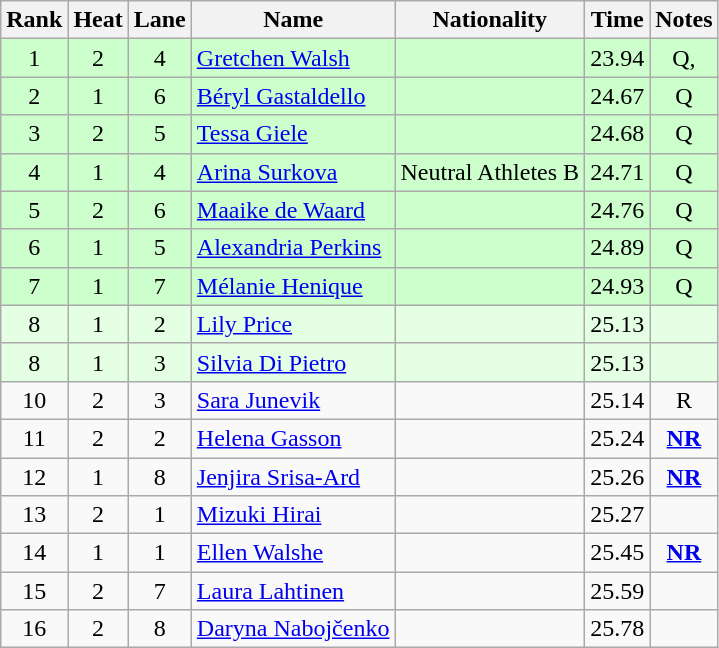<table class="wikitable sortable" style="text-align:center">
<tr>
<th>Rank</th>
<th>Heat</th>
<th>Lane</th>
<th>Name</th>
<th>Nationality</th>
<th>Time</th>
<th>Notes</th>
</tr>
<tr bgcolor=ccffcc>
<td>1</td>
<td>2</td>
<td>4</td>
<td align="left"><a href='#'>Gretchen Walsh</a></td>
<td align="left"></td>
<td>23.94</td>
<td>Q, </td>
</tr>
<tr bgcolor=ccffcc>
<td>2</td>
<td>1</td>
<td>6</td>
<td align="left"><a href='#'>Béryl Gastaldello</a></td>
<td align="left"></td>
<td>24.67</td>
<td>Q</td>
</tr>
<tr bgcolor=ccffcc>
<td>3</td>
<td>2</td>
<td>5</td>
<td align="left"><a href='#'>Tessa Giele</a></td>
<td align="left"></td>
<td>24.68</td>
<td>Q</td>
</tr>
<tr bgcolor=ccffcc>
<td>4</td>
<td>1</td>
<td>4</td>
<td align="left"><a href='#'>Arina Surkova</a></td>
<td align="left"> Neutral Athletes B</td>
<td>24.71</td>
<td>Q</td>
</tr>
<tr bgcolor=ccffcc>
<td>5</td>
<td>2</td>
<td>6</td>
<td align="left"><a href='#'>Maaike de Waard</a></td>
<td align="left"></td>
<td>24.76</td>
<td>Q</td>
</tr>
<tr bgcolor=ccffcc>
<td>6</td>
<td>1</td>
<td>5</td>
<td align="left"><a href='#'>Alexandria Perkins</a></td>
<td align="left"></td>
<td>24.89</td>
<td>Q</td>
</tr>
<tr bgcolor=ccffcc>
<td>7</td>
<td>1</td>
<td>7</td>
<td align="left"><a href='#'>Mélanie Henique</a></td>
<td align="left"></td>
<td>24.93</td>
<td>Q</td>
</tr>
<tr bgcolor=e5ffe5>
<td>8</td>
<td>1</td>
<td>2</td>
<td align="left"><a href='#'>Lily Price</a></td>
<td align="left"></td>
<td>25.13</td>
<td></td>
</tr>
<tr bgcolor=e5ffe5>
<td>8</td>
<td>1</td>
<td>3</td>
<td align="left"><a href='#'>Silvia Di Pietro</a></td>
<td align="left"></td>
<td>25.13</td>
<td></td>
</tr>
<tr>
<td>10</td>
<td>2</td>
<td>3</td>
<td align="left"><a href='#'>Sara Junevik</a></td>
<td align="left"></td>
<td>25.14</td>
<td>R</td>
</tr>
<tr>
<td>11</td>
<td>2</td>
<td>2</td>
<td align="left"><a href='#'>Helena Gasson</a></td>
<td align="left"></td>
<td>25.24</td>
<td><strong><a href='#'>NR</a></strong></td>
</tr>
<tr>
<td>12</td>
<td>1</td>
<td>8</td>
<td align="left"><a href='#'>Jenjira Srisa-Ard</a></td>
<td align="left"></td>
<td>25.26</td>
<td><strong><a href='#'>NR</a></strong></td>
</tr>
<tr>
<td>13</td>
<td>2</td>
<td>1</td>
<td align="left"><a href='#'>Mizuki Hirai</a></td>
<td align="left"></td>
<td>25.27</td>
<td></td>
</tr>
<tr>
<td>14</td>
<td>1</td>
<td>1</td>
<td align="left"><a href='#'>Ellen Walshe</a></td>
<td align="left"></td>
<td>25.45</td>
<td><strong><a href='#'>NR</a></strong></td>
</tr>
<tr>
<td>15</td>
<td>2</td>
<td>7</td>
<td align="left"><a href='#'>Laura Lahtinen</a></td>
<td align="left"></td>
<td>25.59</td>
<td></td>
</tr>
<tr>
<td>16</td>
<td>2</td>
<td>8</td>
<td align="left"><a href='#'>Daryna Nabojčenko</a></td>
<td align="left"></td>
<td>25.78</td>
<td></td>
</tr>
</table>
